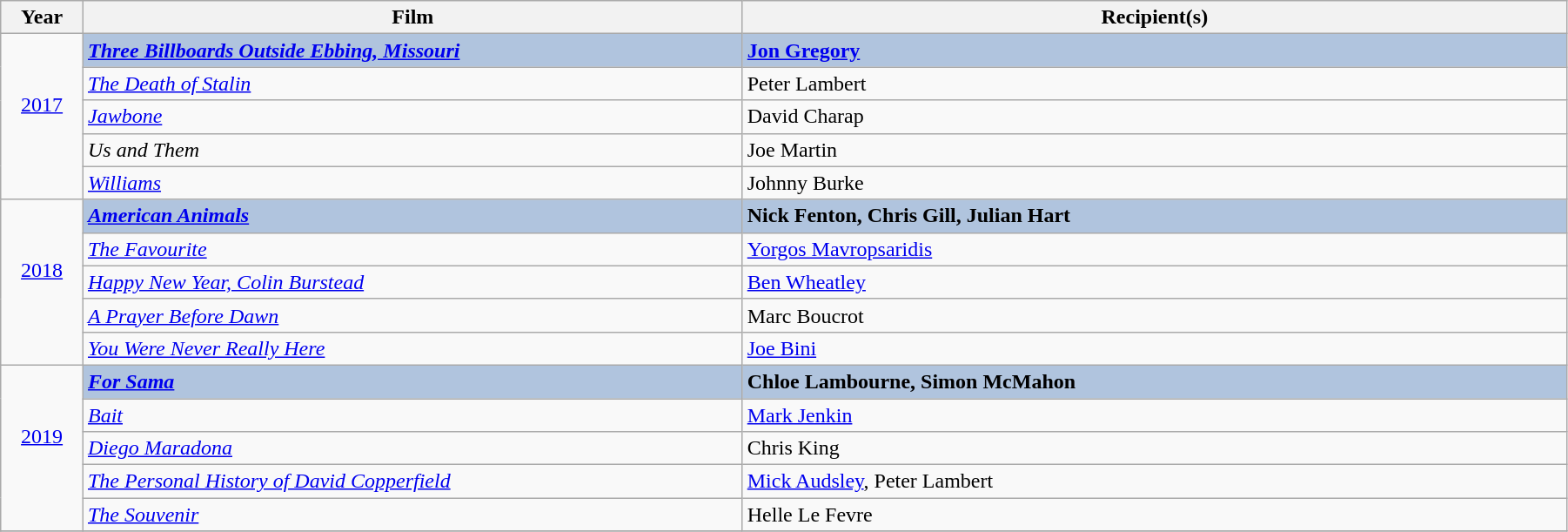<table class="wikitable" width="95%" cellpadding="5">
<tr>
<th width="5%">Year</th>
<th width="40%">Film</th>
<th width="50%">Recipient(s)</th>
</tr>
<tr>
<td rowspan="5" style="text-align:center;"><a href='#'>2017</a> <br><br></td>
<td style="background:#B0C4DE"><strong><em><a href='#'>Three Billboards Outside Ebbing, Missouri</a></em></strong></td>
<td style="background:#B0C4DE"><strong><a href='#'>Jon Gregory</a></strong></td>
</tr>
<tr>
<td><em><a href='#'>The Death of Stalin</a></em></td>
<td>Peter Lambert</td>
</tr>
<tr>
<td><em><a href='#'>Jawbone</a></em></td>
<td>David Charap</td>
</tr>
<tr>
<td><em>Us and Them</em></td>
<td>Joe Martin</td>
</tr>
<tr>
<td><em><a href='#'>Williams</a></em></td>
<td>Johnny Burke</td>
</tr>
<tr>
<td rowspan="5" style="text-align:center;"><a href='#'>2018</a> <br><br></td>
<td style="background:#B0C4DE"><strong><em><a href='#'>American Animals</a></em></strong></td>
<td style="background:#B0C4DE"><strong>Nick Fenton, Chris Gill, Julian Hart</strong></td>
</tr>
<tr>
<td><em><a href='#'>The Favourite</a></em></td>
<td><a href='#'>Yorgos Mavropsaridis</a></td>
</tr>
<tr>
<td><em><a href='#'>Happy New Year, Colin Burstead</a></em></td>
<td><a href='#'>Ben Wheatley</a></td>
</tr>
<tr>
<td><em><a href='#'>A Prayer Before Dawn</a></em></td>
<td>Marc Boucrot</td>
</tr>
<tr>
<td><em><a href='#'>You Were Never Really Here</a></em></td>
<td><a href='#'>Joe Bini</a></td>
</tr>
<tr>
<td rowspan="5" style="text-align:center;"><a href='#'>2019</a> <br><br></td>
<td style="background:#B0C4DE"><strong><em><a href='#'>For Sama</a></em></strong></td>
<td style="background:#B0C4DE"><strong>Chloe Lambourne, Simon McMahon</strong></td>
</tr>
<tr>
<td><em><a href='#'>Bait</a></em></td>
<td><a href='#'>Mark Jenkin</a></td>
</tr>
<tr>
<td><em><a href='#'>Diego Maradona</a></em></td>
<td>Chris King</td>
</tr>
<tr>
<td><em><a href='#'>The Personal History of David Copperfield</a></em></td>
<td><a href='#'>Mick Audsley</a>, Peter Lambert</td>
</tr>
<tr>
<td><em><a href='#'>The Souvenir</a></em></td>
<td>Helle Le Fevre</td>
</tr>
<tr>
</tr>
</table>
